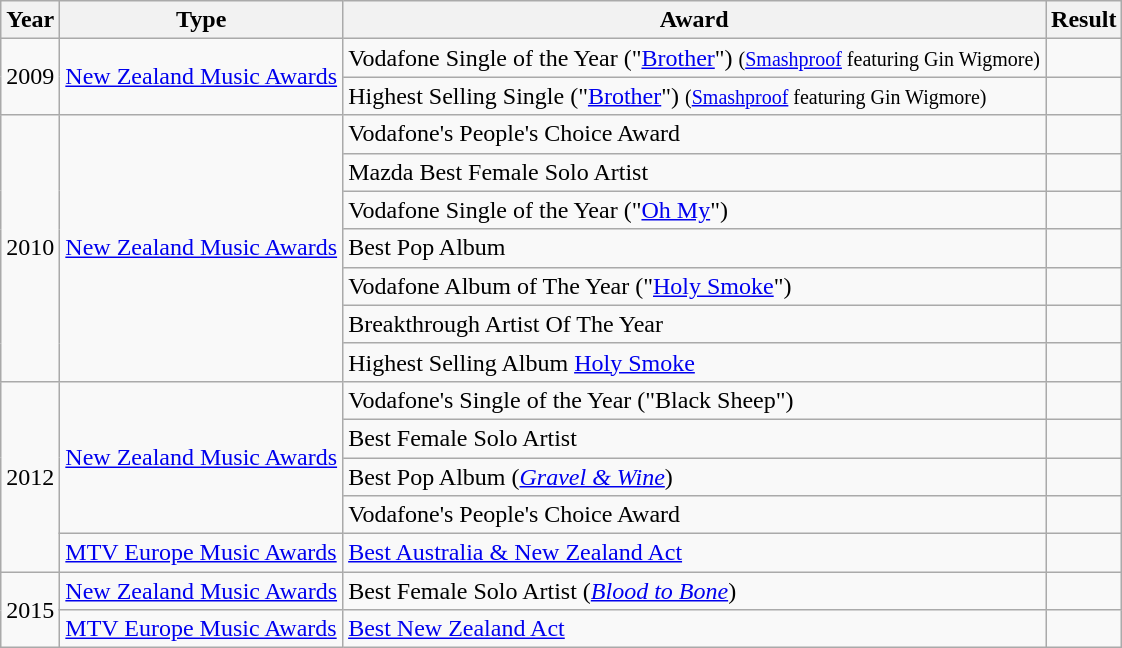<table class="wikitable">
<tr>
<th>Year</th>
<th>Type</th>
<th>Award</th>
<th>Result</th>
</tr>
<tr>
<td rowspan="2">2009</td>
<td rowspan="2"><a href='#'>New Zealand Music Awards</a></td>
<td>Vodafone Single of the Year ("<a href='#'>Brother</a>") <small>(<a href='#'>Smashproof</a> featuring Gin Wigmore)</small></td>
<td></td>
</tr>
<tr>
<td>Highest Selling Single ("<a href='#'>Brother</a>") <small>(<a href='#'>Smashproof</a> featuring Gin Wigmore)</small></td>
<td></td>
</tr>
<tr>
<td rowspan="7">2010</td>
<td rowspan="7"><a href='#'>New Zealand Music Awards</a></td>
<td>Vodafone's People's Choice Award</td>
<td></td>
</tr>
<tr>
<td>Mazda Best Female Solo Artist</td>
<td></td>
</tr>
<tr>
<td>Vodafone Single of the Year ("<a href='#'>Oh My</a>")</td>
<td></td>
</tr>
<tr>
<td>Best Pop Album</td>
<td></td>
</tr>
<tr>
<td>Vodafone Album of The Year ("<a href='#'>Holy Smoke</a>")</td>
<td></td>
</tr>
<tr>
<td>Breakthrough Artist Of The Year</td>
<td></td>
</tr>
<tr>
<td>Highest Selling Album <a href='#'>Holy Smoke</a></td>
<td></td>
</tr>
<tr>
<td rowspan="5">2012</td>
<td rowspan="4"><a href='#'>New Zealand Music Awards</a></td>
<td>Vodafone's Single of the Year ("Black Sheep")</td>
<td></td>
</tr>
<tr>
<td>Best Female Solo Artist</td>
<td></td>
</tr>
<tr>
<td>Best Pop Album (<em><a href='#'>Gravel & Wine</a></em>)</td>
<td></td>
</tr>
<tr>
<td>Vodafone's People's Choice Award</td>
<td></td>
</tr>
<tr>
<td><a href='#'>MTV Europe Music Awards</a></td>
<td><a href='#'>Best Australia & New Zealand Act</a></td>
<td></td>
</tr>
<tr>
<td rowspan=2>2015</td>
<td><a href='#'>New Zealand Music Awards</a></td>
<td>Best Female Solo Artist (<em><a href='#'>Blood to Bone</a></em>)</td>
<td></td>
</tr>
<tr>
<td><a href='#'>MTV Europe Music Awards</a></td>
<td><a href='#'>Best New Zealand Act</a></td>
<td></td>
</tr>
</table>
